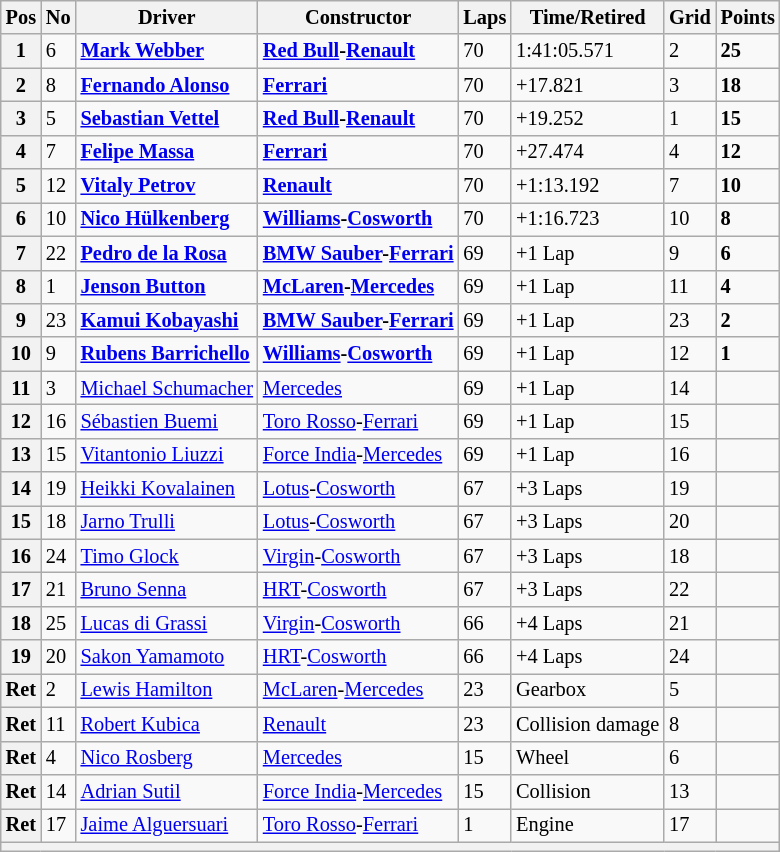<table class="wikitable" style="font-size: 85%">
<tr>
<th>Pos</th>
<th>No</th>
<th>Driver</th>
<th>Constructor</th>
<th>Laps</th>
<th>Time/Retired</th>
<th>Grid</th>
<th>Points</th>
</tr>
<tr>
<th>1</th>
<td>6</td>
<td> <strong><a href='#'>Mark Webber</a></strong></td>
<td><strong><a href='#'>Red Bull</a>-<a href='#'>Renault</a></strong></td>
<td>70</td>
<td>1:41:05.571</td>
<td>2</td>
<td><strong>25</strong></td>
</tr>
<tr>
<th>2</th>
<td>8</td>
<td> <strong><a href='#'>Fernando Alonso</a></strong></td>
<td><strong><a href='#'>Ferrari</a></strong></td>
<td>70</td>
<td>+17.821</td>
<td>3</td>
<td><strong>18</strong></td>
</tr>
<tr>
<th>3</th>
<td>5</td>
<td> <strong><a href='#'>Sebastian Vettel</a></strong></td>
<td><strong><a href='#'>Red Bull</a>-<a href='#'>Renault</a></strong></td>
<td>70</td>
<td>+19.252</td>
<td>1</td>
<td><strong>15</strong></td>
</tr>
<tr>
<th>4</th>
<td>7</td>
<td> <strong><a href='#'>Felipe Massa</a></strong></td>
<td><strong><a href='#'>Ferrari</a></strong></td>
<td>70</td>
<td>+27.474</td>
<td>4</td>
<td><strong>12</strong></td>
</tr>
<tr>
<th>5</th>
<td>12</td>
<td> <strong><a href='#'>Vitaly Petrov</a></strong></td>
<td><strong><a href='#'>Renault</a></strong></td>
<td>70</td>
<td>+1:13.192</td>
<td>7</td>
<td><strong>10</strong></td>
</tr>
<tr>
<th>6</th>
<td>10</td>
<td> <strong><a href='#'>Nico Hülkenberg</a></strong></td>
<td><strong><a href='#'>Williams</a>-<a href='#'>Cosworth</a></strong></td>
<td>70</td>
<td>+1:16.723</td>
<td>10</td>
<td><strong>8</strong></td>
</tr>
<tr>
<th>7</th>
<td>22</td>
<td> <strong><a href='#'>Pedro de la Rosa</a></strong></td>
<td><strong><a href='#'>BMW Sauber</a>-<a href='#'>Ferrari</a></strong></td>
<td>69</td>
<td>+1 Lap</td>
<td>9</td>
<td><strong>6</strong></td>
</tr>
<tr>
<th>8</th>
<td>1</td>
<td> <strong><a href='#'>Jenson Button</a></strong></td>
<td><strong><a href='#'>McLaren</a>-<a href='#'>Mercedes</a></strong></td>
<td>69</td>
<td>+1 Lap</td>
<td>11</td>
<td><strong>4</strong></td>
</tr>
<tr>
<th>9</th>
<td>23</td>
<td> <strong><a href='#'>Kamui Kobayashi</a></strong></td>
<td><strong><a href='#'>BMW Sauber</a>-<a href='#'>Ferrari</a></strong></td>
<td>69</td>
<td>+1 Lap</td>
<td>23</td>
<td><strong>2</strong></td>
</tr>
<tr>
<th>10</th>
<td>9</td>
<td> <strong><a href='#'>Rubens Barrichello</a></strong></td>
<td><strong><a href='#'>Williams</a>-<a href='#'>Cosworth</a></strong></td>
<td>69</td>
<td>+1 Lap</td>
<td>12</td>
<td><strong>1</strong></td>
</tr>
<tr>
<th>11</th>
<td>3</td>
<td> <a href='#'>Michael Schumacher</a></td>
<td><a href='#'>Mercedes</a></td>
<td>69</td>
<td>+1 Lap</td>
<td>14</td>
<td></td>
</tr>
<tr>
<th>12</th>
<td>16</td>
<td> <a href='#'>Sébastien Buemi</a></td>
<td><a href='#'>Toro Rosso</a>-<a href='#'>Ferrari</a></td>
<td>69</td>
<td>+1 Lap</td>
<td>15</td>
<td></td>
</tr>
<tr>
<th>13</th>
<td>15</td>
<td> <a href='#'>Vitantonio Liuzzi</a></td>
<td><a href='#'>Force India</a>-<a href='#'>Mercedes</a></td>
<td>69</td>
<td>+1 Lap</td>
<td>16</td>
<td></td>
</tr>
<tr>
<th>14</th>
<td>19</td>
<td> <a href='#'>Heikki Kovalainen</a></td>
<td><a href='#'>Lotus</a>-<a href='#'>Cosworth</a></td>
<td>67</td>
<td>+3 Laps</td>
<td>19</td>
<td></td>
</tr>
<tr>
<th>15</th>
<td>18</td>
<td> <a href='#'>Jarno Trulli</a></td>
<td><a href='#'>Lotus</a>-<a href='#'>Cosworth</a></td>
<td>67</td>
<td>+3 Laps</td>
<td>20</td>
<td></td>
</tr>
<tr>
<th>16</th>
<td>24</td>
<td> <a href='#'>Timo Glock</a></td>
<td><a href='#'>Virgin</a>-<a href='#'>Cosworth</a></td>
<td>67</td>
<td>+3 Laps</td>
<td>18</td>
<td></td>
</tr>
<tr>
<th>17</th>
<td>21</td>
<td> <a href='#'>Bruno Senna</a></td>
<td><a href='#'>HRT</a>-<a href='#'>Cosworth</a></td>
<td>67</td>
<td>+3 Laps</td>
<td>22</td>
<td></td>
</tr>
<tr>
<th>18</th>
<td>25</td>
<td> <a href='#'>Lucas di Grassi</a></td>
<td><a href='#'>Virgin</a>-<a href='#'>Cosworth</a></td>
<td>66</td>
<td>+4 Laps</td>
<td>21</td>
<td></td>
</tr>
<tr>
<th>19</th>
<td>20</td>
<td> <a href='#'>Sakon Yamamoto</a></td>
<td><a href='#'>HRT</a>-<a href='#'>Cosworth</a></td>
<td>66</td>
<td>+4 Laps</td>
<td>24</td>
<td></td>
</tr>
<tr>
<th>Ret</th>
<td>2</td>
<td> <a href='#'>Lewis Hamilton</a></td>
<td><a href='#'>McLaren</a>-<a href='#'>Mercedes</a></td>
<td>23</td>
<td>Gearbox</td>
<td>5</td>
<td></td>
</tr>
<tr>
<th>Ret</th>
<td>11</td>
<td> <a href='#'>Robert Kubica</a></td>
<td><a href='#'>Renault</a></td>
<td>23</td>
<td>Collision damage</td>
<td>8</td>
<td></td>
</tr>
<tr>
<th>Ret</th>
<td>4</td>
<td> <a href='#'>Nico Rosberg</a></td>
<td><a href='#'>Mercedes</a></td>
<td>15</td>
<td>Wheel</td>
<td>6</td>
<td></td>
</tr>
<tr>
<th>Ret</th>
<td>14</td>
<td> <a href='#'>Adrian Sutil</a></td>
<td><a href='#'>Force India</a>-<a href='#'>Mercedes</a></td>
<td>15</td>
<td>Collision</td>
<td>13</td>
<td></td>
</tr>
<tr>
<th>Ret</th>
<td>17</td>
<td> <a href='#'>Jaime Alguersuari</a></td>
<td><a href='#'>Toro Rosso</a>-<a href='#'>Ferrari</a></td>
<td>1</td>
<td>Engine</td>
<td>17</td>
<td></td>
</tr>
<tr>
<th colspan="8"></th>
</tr>
</table>
